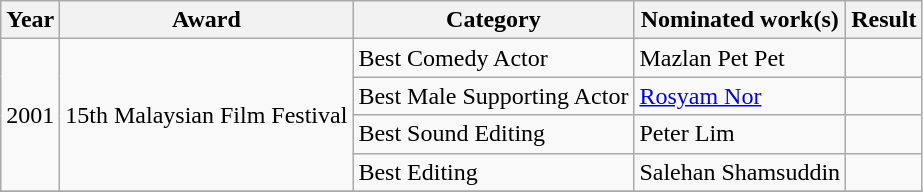<table class="wikitable">
<tr>
<th>Year</th>
<th>Award</th>
<th>Category</th>
<th>Nominated work(s)</th>
<th>Result</th>
</tr>
<tr>
<td rowspan=4>2001</td>
<td rowspan=4>15th Malaysian Film Festival</td>
<td>Best Comedy Actor</td>
<td>Mazlan Pet Pet</td>
<td></td>
</tr>
<tr>
<td>Best Male Supporting Actor</td>
<td><a href='#'>Rosyam Nor</a></td>
<td></td>
</tr>
<tr>
<td>Best Sound Editing</td>
<td>Peter Lim</td>
<td></td>
</tr>
<tr>
<td>Best Editing</td>
<td>Salehan Shamsuddin</td>
<td></td>
</tr>
<tr>
</tr>
</table>
